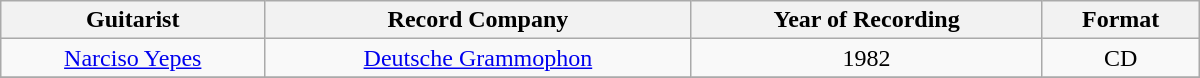<table class="wikitable" width="800px">
<tr>
<th align="center">Guitarist</th>
<th align="center">Record Company</th>
<th align="center">Year of Recording</th>
<th align="center">Format</th>
</tr>
<tr>
<td align="center"><a href='#'>Narciso Yepes</a></td>
<td align="center"><a href='#'>Deutsche Grammophon</a></td>
<td align="center">1982</td>
<td align="center">CD</td>
</tr>
<tr>
</tr>
</table>
